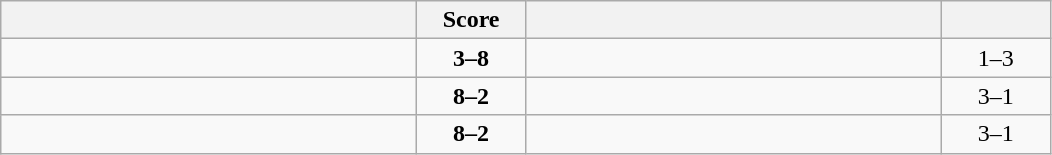<table class="wikitable" style="text-align: center; ">
<tr>
<th align="right" width="270"></th>
<th width="65">Score</th>
<th align="left" width="270"></th>
<th width="65"></th>
</tr>
<tr>
<td align="left"></td>
<td><strong>3–8</strong></td>
<td align="left"><strong></strong></td>
<td>1–3 <strong></strong></td>
</tr>
<tr>
<td align="left"><strong></strong></td>
<td><strong>8–2</strong></td>
<td align="left"></td>
<td>3–1 <strong></strong></td>
</tr>
<tr>
<td align="left"><strong></strong></td>
<td><strong>8–2</strong></td>
<td align="left"></td>
<td>3–1 <strong></strong></td>
</tr>
</table>
